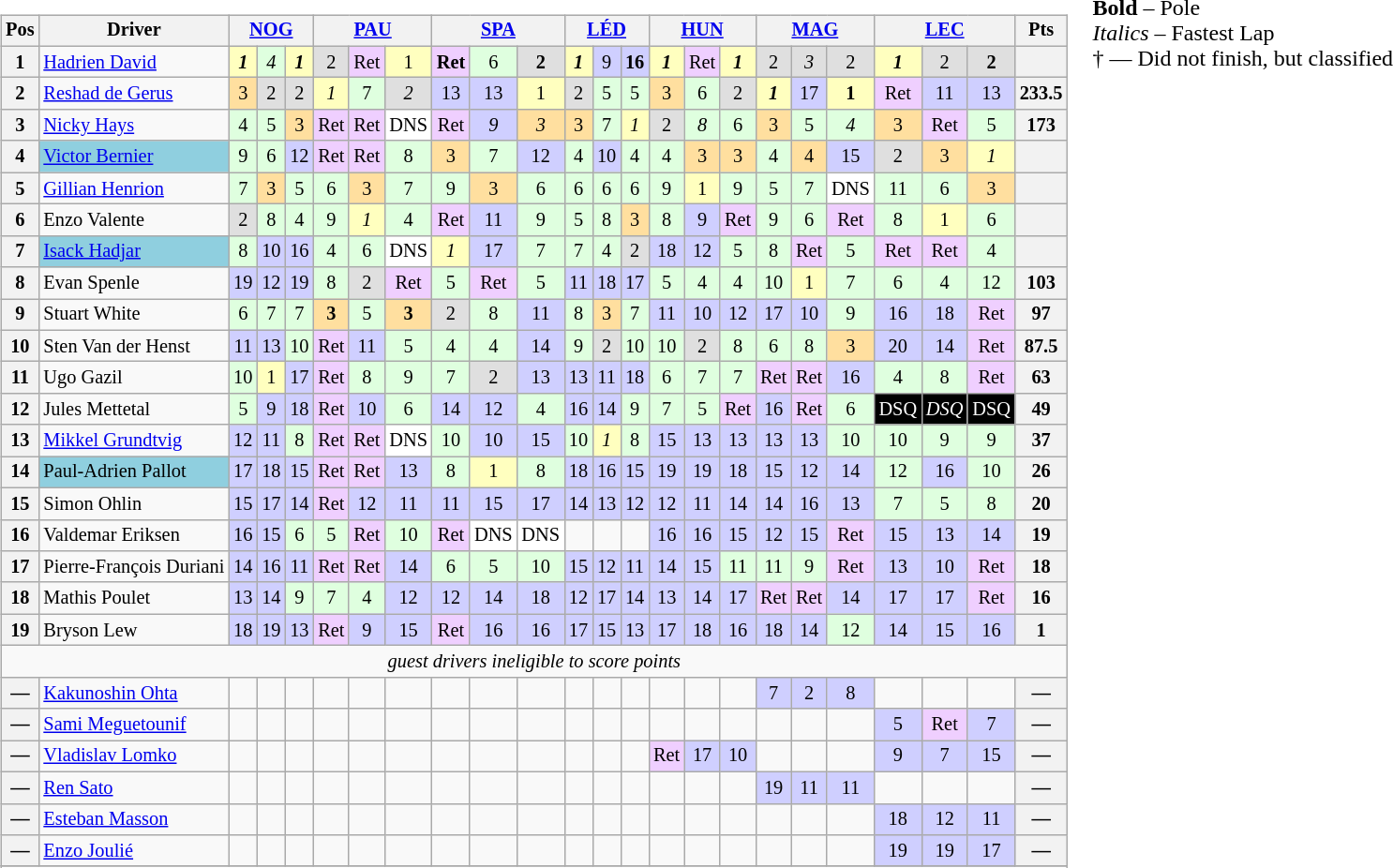<table>
<tr>
<td style="vertical-align:top"><br><table class="wikitable" style="font-size:85%; text-align:center">
<tr style="background:#f9f9f9">
<th>Pos</th>
<th>Driver</th>
<th colspan=3><a href='#'>NOG</a><br></th>
<th colspan=3><a href='#'>PAU</a><br></th>
<th colspan=3><a href='#'>SPA</a><br></th>
<th colspan=3><a href='#'>LÉD</a><br></th>
<th colspan=3><a href='#'>HUN</a> <br></th>
<th colspan=3><a href='#'>MAG</a><br></th>
<th colspan=3><a href='#'>LEC</a><br></th>
<th>Pts</th>
</tr>
<tr>
<th>1</th>
<td style="text-align:left"> <a href='#'>Hadrien David</a></td>
<td style="background:#ffffbf"><strong><em>1</em></strong></td>
<td style="background:#dfffdf"><em>4</em></td>
<td style="background:#ffffbf"><strong><em>1</em></strong></td>
<td style="background:#dfdfdf">2</td>
<td style="background:#efcfff">Ret</td>
<td style="background:#ffffbf">1</td>
<td style="background:#efcfff"><strong>Ret</strong></td>
<td style="background:#dfffdf">6</td>
<td style="background:#dfdfdf"><strong>2</strong></td>
<td style="background:#ffffbf"><strong><em>1</em></strong></td>
<td style="background:#cfcfff">9</td>
<td style="background:#cfcfff"><strong>16</strong></td>
<td style="background:#ffffbf"><strong><em>1</em></strong></td>
<td style="background:#efcfff">Ret</td>
<td style="background:#ffffbf"><strong><em>1</em></strong></td>
<td style="background:#dfdfdf">2</td>
<td style="background:#dfdfdf"><em>3</em></td>
<td style="background:#dfdfdf">2</td>
<td style="background:#ffffbf"><strong><em>1</em></strong></td>
<td style="background:#dfdfdf">2</td>
<td style="background:#dfdfdf"><strong>2</strong></td>
<th></th>
</tr>
<tr>
<th>2</th>
<td style="text-align:left"> <a href='#'>Reshad de Gerus</a></td>
<td style="background:#ffdf9f">3</td>
<td style="background:#dfdfdf">2</td>
<td style="background:#dfdfdf">2</td>
<td style="background:#ffffbf"><em>1</em></td>
<td style="background:#dfffdf">7</td>
<td style="background:#dfdfdf"><em>2</em></td>
<td style="background:#cfcfff">13</td>
<td style="background:#cfcfff">13</td>
<td style="background:#ffffbf">1</td>
<td style="background:#dfdfdf">2</td>
<td style="background:#dfffdf">5</td>
<td style="background:#dfffdf">5</td>
<td style="background:#ffdf9f">3</td>
<td style="background:#dfffdf">6</td>
<td style="background:#dfdfdf">2</td>
<td style="background:#ffffbf"><strong><em>1</em></strong></td>
<td style="background:#cfcfff">17</td>
<td style="background:#ffffbf"><strong>1</strong></td>
<td style="background:#efcfff">Ret</td>
<td style="background:#cfcfff">11</td>
<td style="background:#cfcfff">13</td>
<th>233.5</th>
</tr>
<tr>
<th>3</th>
<td style="text-align:left"> <a href='#'>Nicky Hays</a></td>
<td style="background:#dfffdf">4</td>
<td style="background:#dfffdf">5</td>
<td style="background:#ffdf9f">3</td>
<td style="background:#efcfff">Ret</td>
<td style="background:#efcfff">Ret</td>
<td style="background:#ffffff">DNS</td>
<td style="background:#efcfff">Ret</td>
<td style="background:#cfcfff"><em>9</em></td>
<td style="background:#ffdf9f"><em>3</em></td>
<td style="background:#ffdf9f">3</td>
<td style="background:#dfffdf">7</td>
<td style="background:#ffffbf"><em>1</em></td>
<td style="background:#dfdfdf">2</td>
<td style="background:#dfffdf"><em>8</em></td>
<td style="background:#dfffdf">6</td>
<td style="background:#ffdf9f">3</td>
<td style="background:#dfffdf">5</td>
<td style="background:#dfffdf"><em>4</em></td>
<td style="background:#ffdf9f">3</td>
<td style="background:#efcfff">Ret</td>
<td style="background:#dfffdf">5</td>
<th>173</th>
</tr>
<tr>
<th>4</th>
<td style="background:#8FCFDF; text-align:left"> <a href='#'>Victor Bernier</a></td>
<td style="background:#dfffdf">9</td>
<td style="background:#dfffdf">6</td>
<td style="background:#cfcfff">12</td>
<td style="background:#efcfff">Ret</td>
<td style="background:#efcfff">Ret</td>
<td style="background:#dfffdf">8</td>
<td style="background:#ffdf9f">3</td>
<td style="background:#dfffdf">7</td>
<td style="background:#cfcfff">12</td>
<td style="background:#dfffdf">4</td>
<td style="background:#cfcfff">10</td>
<td style="background:#dfffdf">4</td>
<td style="background:#dfffdf">4</td>
<td style="background:#ffdf9f">3</td>
<td style="background:#ffdf9f">3</td>
<td style="background:#dfffdf">4</td>
<td style="background:#ffdf9f">4</td>
<td style="background:#cfcfff">15</td>
<td style="background:#dfdfdf">2</td>
<td style="background:#ffdf9f">3</td>
<td style="background:#ffffbf"><em>1</em></td>
<th></th>
</tr>
<tr>
<th>5</th>
<td style="text-align:left"> <a href='#'>Gillian Henrion</a></td>
<td style="background:#dfffdf">7</td>
<td style="background:#ffdf9f">3</td>
<td style="background:#dfffdf">5</td>
<td style="background:#dfffdf">6</td>
<td style="background:#ffdf9f">3</td>
<td style="background:#dfffdf">7</td>
<td style="background:#dfffdf">9</td>
<td style="background:#ffdf9f">3</td>
<td style="background:#dfffdf">6</td>
<td style="background:#dfffdf">6</td>
<td style="background:#dfffdf">6</td>
<td style="background:#dfffdf">6</td>
<td style="background:#dfffdf">9</td>
<td style="background:#ffffbf">1</td>
<td style="background:#dfffdf">9</td>
<td style="background:#dfffdf">5</td>
<td style="background:#dfffdf">7</td>
<td style="background:#ffffff">DNS</td>
<td style="background:#dfffdf">11</td>
<td style="background:#dfffdf">6</td>
<td style="background:#ffdf9f">3</td>
<th></th>
</tr>
<tr>
<th>6</th>
<td style="text-align:left"> Enzo Valente</td>
<td style="background:#dfdfdf">2</td>
<td style="background:#dfffdf">8</td>
<td style="background:#dfffdf">4</td>
<td style="background:#dfffdf">9</td>
<td style="background:#ffffbf"><em>1</em></td>
<td style="background:#dfffdf">4</td>
<td style="background:#efcfff">Ret</td>
<td style="background:#cfcfff">11</td>
<td style="background:#dfffdf">9</td>
<td style="background:#dfffdf">5</td>
<td style="background:#dfffdf">8</td>
<td style="background:#ffdf9f">3</td>
<td style="background:#dfffdf">8</td>
<td style="background:#cfcfff">9</td>
<td style="background:#efcfff">Ret</td>
<td style="background:#dfffdf">9</td>
<td style="background:#dfffdf">6</td>
<td style="background:#efcfff">Ret</td>
<td style="background:#dfffdf">8</td>
<td style="background:#ffffbf">1</td>
<td style="background:#dfffdf">6</td>
<th></th>
</tr>
<tr>
<th>7</th>
<td style="background:#8FCFDF; text-align:left"> <a href='#'>Isack Hadjar</a></td>
<td style="background:#dfffdf">8</td>
<td style="background:#cfcfff">10</td>
<td style="background:#cfcfff">16</td>
<td style="background:#dfffdf">4</td>
<td style="background:#dfffdf">6</td>
<td style="background:#ffffff">DNS</td>
<td style="background:#ffffbf"><em>1</em></td>
<td style="background:#cfcfff">17</td>
<td style="background:#dfffdf">7</td>
<td style="background:#dfffdf">7</td>
<td style="background:#dfffdf">4</td>
<td style="background:#dfdfdf">2</td>
<td style="background:#cfcfff">18</td>
<td style="background:#cfcfff">12</td>
<td style="background:#dfffdf">5</td>
<td style="background:#dfffdf">8</td>
<td style="background:#efcfff">Ret</td>
<td style="background:#dfffdf">5</td>
<td style="background:#efcfff">Ret</td>
<td style="background:#efcfff">Ret</td>
<td style="background:#dfffdf">4</td>
<th></th>
</tr>
<tr>
<th>8</th>
<td style="text-align:left"> Evan Spenle</td>
<td style="background:#cfcfff">19</td>
<td style="background:#cfcfff">12</td>
<td style="background:#cfcfff">19</td>
<td style="background:#dfffdf">8</td>
<td style="background:#dfdfdf">2</td>
<td style="background:#efcfff">Ret</td>
<td style="background:#dfffdf">5</td>
<td style="background:#efcfff">Ret</td>
<td style="background:#dfffdf">5</td>
<td style="background:#cfcfff">11</td>
<td style="background:#cfcfff">18</td>
<td style="background:#cfcfff">17</td>
<td style="background:#dfffdf">5</td>
<td style="background:#dfffdf">4</td>
<td style="background:#dfffdf">4</td>
<td style="background:#dfffdf">10</td>
<td style="background:#ffffbf">1</td>
<td style="background:#dfffdf">7</td>
<td style="background:#dfffdf">6</td>
<td style="background:#dfffdf">4</td>
<td style="background:#dfffdf">12</td>
<th>103</th>
</tr>
<tr>
<th>9</th>
<td style="text-align:left"> Stuart White</td>
<td style="background:#dfffdf">6</td>
<td style="background:#dfffdf">7</td>
<td style="background:#dfffdf">7</td>
<td style="background:#ffdf9f"><strong>3</strong></td>
<td style="background:#dfffdf">5</td>
<td style="background:#ffdf9f"><strong>3</strong></td>
<td style="background:#dfdfdf">2</td>
<td style="background:#dfffdf">8</td>
<td style="background:#cfcfff">11</td>
<td style="background:#dfffdf">8</td>
<td style="background:#ffdf9f">3</td>
<td style="background:#dfffdf">7</td>
<td style="background:#cfcfff">11</td>
<td style="background:#cfcfff">10</td>
<td style="background:#cfcfff">12</td>
<td style="background:#cfcfff">17</td>
<td style="background:#cfcfff">10</td>
<td style="background:#dfffdf">9</td>
<td style="background:#cfcfff">16</td>
<td style="background:#cfcfff">18</td>
<td style="background:#efcfff">Ret</td>
<th>97</th>
</tr>
<tr>
<th>10</th>
<td style="text-align:left"> Sten Van der Henst</td>
<td style="background:#cfcfff">11</td>
<td style="background:#cfcfff">13</td>
<td style="background:#dfffdf">10</td>
<td style="background:#efcfff">Ret</td>
<td style="background:#cfcfff">11</td>
<td style="background:#dfffdf">5</td>
<td style="background:#dfffdf">4</td>
<td style="background:#dfffdf">4</td>
<td style="background:#cfcfff">14</td>
<td style="background:#dfffdf">9</td>
<td style="background:#dfdfdf">2</td>
<td style="background:#dfffdf">10</td>
<td style="background:#dfffdf">10</td>
<td style="background:#dfdfdf">2</td>
<td style="background:#dfffdf">8</td>
<td style="background:#dfffdf">6</td>
<td style="background:#dfffdf">8</td>
<td style="background:#ffdf9f">3</td>
<td style="background:#cfcfff">20</td>
<td style="background:#cfcfff">14</td>
<td style="background:#efcfff">Ret</td>
<th>87.5</th>
</tr>
<tr>
<th>11</th>
<td style="text-align:left"> Ugo Gazil</td>
<td style="background:#dfffdf">10</td>
<td style="background:#ffffbf">1</td>
<td style="background:#cfcfff">17</td>
<td style="background:#efcfff">Ret</td>
<td style="background:#dfffdf">8</td>
<td style="background:#dfffdf">9</td>
<td style="background:#dfffdf">7</td>
<td style="background:#dfdfdf">2</td>
<td style="background:#cfcfff">13</td>
<td style="background:#cfcfff">13</td>
<td style="background:#cfcfff">11</td>
<td style="background:#cfcfff">18</td>
<td style="background:#dfffdf">6</td>
<td style="background:#dfffdf">7</td>
<td style="background:#dfffdf">7</td>
<td style="background:#efcfff">Ret</td>
<td style="background:#efcfff">Ret</td>
<td style="background:#cfcfff">16</td>
<td style="background:#dfffdf">4</td>
<td style="background:#dfffdf">8</td>
<td style="background:#efcfff">Ret</td>
<th>63</th>
</tr>
<tr>
<th>12</th>
<td style="text-align:left"> Jules Mettetal</td>
<td style="background:#dfffdf">5</td>
<td style="background:#cfcfff">9</td>
<td style="background:#cfcfff">18</td>
<td style="background:#efcfff">Ret</td>
<td style="background:#cfcfff">10</td>
<td style="background:#dfffdf">6</td>
<td style="background:#cfcfff">14</td>
<td style="background:#cfcfff">12</td>
<td style="background:#dfffdf">4</td>
<td style="background:#cfcfff">16</td>
<td style="background:#cfcfff">14</td>
<td style="background:#dfffdf">9</td>
<td style="background:#dfffdf">7</td>
<td style="background:#dfffdf">5</td>
<td style="background:#efcfff">Ret</td>
<td style="background:#cfcfff">16</td>
<td style="background:#efcfff">Ret</td>
<td style="background:#dfffdf">6</td>
<td style="background:#000000; color:#ffffff">DSQ</td>
<td style="background:#000000; color:#ffffff"><em>DSQ</em></td>
<td style="background:#000000; color:#ffffff">DSQ</td>
<th>49</th>
</tr>
<tr>
<th>13</th>
<td style="text-align:left"> <a href='#'>Mikkel Grundtvig</a></td>
<td style="background:#cfcfff">12</td>
<td style="background:#cfcfff">11</td>
<td style="background:#dfffdf">8</td>
<td style="background:#efcfff">Ret</td>
<td style="background:#efcfff">Ret</td>
<td style="background:#ffffff">DNS</td>
<td style="background:#dfffdf">10</td>
<td style="background:#cfcfff">10</td>
<td style="background:#cfcfff">15</td>
<td style="background:#dfffdf">10</td>
<td style="background:#ffffbf"><em>1</em></td>
<td style="background:#dfffdf">8</td>
<td style="background:#cfcfff">15</td>
<td style="background:#cfcfff">13</td>
<td style="background:#cfcfff">13</td>
<td style="background:#cfcfff">13</td>
<td style="background:#cfcfff">13</td>
<td style="background:#dfffdf">10</td>
<td style="background:#dfffdf">10</td>
<td style="background:#dfffdf">9</td>
<td style="background:#dfffdf">9</td>
<th>37</th>
</tr>
<tr>
<th>14</th>
<td style="background:#8FCFDF; text-align:left"> Paul-Adrien Pallot</td>
<td style="background:#cfcfff">17</td>
<td style="background:#cfcfff">18</td>
<td style="background:#cfcfff">15</td>
<td style="background:#efcfff">Ret</td>
<td style="background:#efcfff">Ret</td>
<td style="background:#cfcfff">13</td>
<td style="background:#dfffdf">8</td>
<td style="background:#ffffbf">1</td>
<td style="background:#dfffdf">8</td>
<td style="background:#cfcfff">18</td>
<td style="background:#cfcfff">16</td>
<td style="background:#cfcfff">15</td>
<td style="background:#cfcfff">19</td>
<td style="background:#cfcfff">19</td>
<td style="background:#cfcfff">18</td>
<td style="background:#cfcfff">15</td>
<td style="background:#cfcfff">12</td>
<td style="background:#cfcfff">14</td>
<td style="background:#dfffdf">12</td>
<td style="background:#cfcfff">16</td>
<td style="background:#dfffdf">10</td>
<th>26</th>
</tr>
<tr>
<th>15</th>
<td style="text-align:left"> Simon Ohlin</td>
<td style="background:#cfcfff">15</td>
<td style="background:#cfcfff">17</td>
<td style="background:#cfcfff">14</td>
<td style="background:#efcfff">Ret</td>
<td style="background:#cfcfff">12</td>
<td style="background:#cfcfff">11</td>
<td style="background:#cfcfff">11</td>
<td style="background:#cfcfff">15</td>
<td style="background:#cfcfff">17</td>
<td style="background:#cfcfff">14</td>
<td style="background:#cfcfff">13</td>
<td style="background:#cfcfff">12</td>
<td style="background:#cfcfff">12</td>
<td style="background:#cfcfff">11</td>
<td style="background:#cfcfff">14</td>
<td style="background:#cfcfff">14</td>
<td style="background:#cfcfff">16</td>
<td style="background:#cfcfff">13</td>
<td style="background:#dfffdf">7</td>
<td style="background:#dfffdf">5</td>
<td style="background:#dfffdf">8</td>
<th>20</th>
</tr>
<tr>
<th>16</th>
<td style="text-align:left"> Valdemar Eriksen</td>
<td style="background:#cfcfff">16</td>
<td style="background:#cfcfff">15</td>
<td style="background:#dfffdf">6</td>
<td style="background:#dfffdf">5</td>
<td style="background:#efcfff">Ret</td>
<td style="background:#dfffdf">10</td>
<td style="background:#efcfff">Ret</td>
<td style="background:#ffffff">DNS</td>
<td style="background:#ffffff">DNS</td>
<td></td>
<td></td>
<td></td>
<td style="background:#cfcfff">16</td>
<td style="background:#cfcfff">16</td>
<td style="background:#cfcfff">15</td>
<td style="background:#cfcfff">12</td>
<td style="background:#cfcfff">15</td>
<td style="background:#efcfff">Ret</td>
<td style="background:#cfcfff">15</td>
<td style="background:#cfcfff">13</td>
<td style="background:#cfcfff">14</td>
<th>19</th>
</tr>
<tr>
<th>17</th>
<td style="text-align:left" nowrap> Pierre-François Duriani</td>
<td style="background:#cfcfff">14</td>
<td style="background:#cfcfff">16</td>
<td style="background:#cfcfff">11</td>
<td style="background:#efcfff">Ret</td>
<td style="background:#efcfff">Ret</td>
<td style="background:#cfcfff">14</td>
<td style="background:#dfffdf">6</td>
<td style="background:#dfffdf">5</td>
<td style="background:#dfffdf">10</td>
<td style="background:#cfcfff">15</td>
<td style="background:#cfcfff">12</td>
<td style="background:#cfcfff">11</td>
<td style="background:#cfcfff">14</td>
<td style="background:#cfcfff">15</td>
<td style="background:#dfffdf">11</td>
<td style="background:#dfffdf">11</td>
<td style="background:#dfffdf">9</td>
<td style="background:#efcfff">Ret</td>
<td style="background:#cfcfff">13</td>
<td style="background:#cfcfff">10</td>
<td style="background:#efcfff">Ret</td>
<th>18</th>
</tr>
<tr>
<th>18</th>
<td style="text-align:left"> Mathis Poulet</td>
<td style="background:#cfcfff">13</td>
<td style="background:#cfcfff">14</td>
<td style="background:#dfffdf">9</td>
<td style="background:#dfffdf">7</td>
<td style="background:#dfffdf">4</td>
<td style="background:#cfcfff">12</td>
<td style="background:#cfcfff">12</td>
<td style="background:#cfcfff">14</td>
<td style="background:#cfcfff">18</td>
<td style="background:#cfcfff">12</td>
<td style="background:#cfcfff">17</td>
<td style="background:#cfcfff">14</td>
<td style="background:#cfcfff">13</td>
<td style="background:#cfcfff">14</td>
<td style="background:#cfcfff">17</td>
<td style="background:#efcfff">Ret</td>
<td style="background:#efcfff">Ret</td>
<td style="background:#cfcfff">14</td>
<td style="background:#cfcfff">17</td>
<td style="background:#cfcfff">17</td>
<td style="background:#efcfff">Ret</td>
<th>16</th>
</tr>
<tr>
<th>19</th>
<td style="text-align:left"> Bryson Lew</td>
<td style="background:#cfcfff">18</td>
<td style="background:#cfcfff">19</td>
<td style="background:#cfcfff">13</td>
<td style="background:#efcfff">Ret</td>
<td style="background:#cfcfff">9</td>
<td style="background:#cfcfff">15</td>
<td style="background:#efcfff">Ret</td>
<td style="background:#cfcfff">16</td>
<td style="background:#cfcfff">16</td>
<td style="background:#cfcfff">17</td>
<td style="background:#cfcfff">15</td>
<td style="background:#cfcfff">13</td>
<td style="background:#cfcfff">17</td>
<td style="background:#cfcfff">18</td>
<td style="background:#cfcfff">16</td>
<td style="background:#cfcfff">18</td>
<td style="background:#cfcfff">14</td>
<td style="background:#dfffdf">12</td>
<td style="background:#cfcfff">14</td>
<td style="background:#cfcfff">15</td>
<td style="background:#cfcfff">16</td>
<th>1</th>
</tr>
<tr>
<td colspan=24><em>guest drivers ineligible to score points</em></td>
</tr>
<tr>
<th>—</th>
<td style="text-align:left"> <a href='#'>Kakunoshin Ohta</a></td>
<td></td>
<td></td>
<td></td>
<td></td>
<td></td>
<td></td>
<td></td>
<td></td>
<td></td>
<td></td>
<td></td>
<td></td>
<td></td>
<td></td>
<td></td>
<td style="background:#cfcfff">7</td>
<td style="background:#cfcfff">2</td>
<td style="background:#cfcfff">8</td>
<td></td>
<td></td>
<td></td>
<th>—</th>
</tr>
<tr>
<th>—</th>
<td style="text-align:left"> <a href='#'>Sami Meguetounif</a></td>
<td></td>
<td></td>
<td></td>
<td></td>
<td></td>
<td></td>
<td></td>
<td></td>
<td></td>
<td></td>
<td></td>
<td></td>
<td></td>
<td></td>
<td></td>
<td></td>
<td></td>
<td></td>
<td style="background:#cfcfff">5</td>
<td style="background:#efcfff">Ret</td>
<td style="background:#cfcfff">7</td>
<th>—</th>
</tr>
<tr>
<th>—</th>
<td style="text-align:left"> <a href='#'>Vladislav Lomko</a></td>
<td></td>
<td></td>
<td></td>
<td></td>
<td></td>
<td></td>
<td></td>
<td></td>
<td></td>
<td></td>
<td></td>
<td></td>
<td style="background:#efcfff">Ret</td>
<td style="background:#cfcfff">17</td>
<td style="background:#cfcfff">10</td>
<td></td>
<td></td>
<td></td>
<td style="background:#cfcfff">9</td>
<td style="background:#cfcfff">7</td>
<td style="background:#cfcfff">15</td>
<th>—</th>
</tr>
<tr>
<th>—</th>
<td style="text-align:left"> <a href='#'>Ren Sato</a></td>
<td></td>
<td></td>
<td></td>
<td></td>
<td></td>
<td></td>
<td></td>
<td></td>
<td></td>
<td></td>
<td></td>
<td></td>
<td></td>
<td></td>
<td></td>
<td style="background:#cfcfff">19</td>
<td style="background:#cfcfff">11</td>
<td style="background:#cfcfff">11</td>
<td></td>
<td></td>
<td></td>
<th>—</th>
</tr>
<tr>
<th>—</th>
<td style="text-align:left"> <a href='#'>Esteban Masson</a></td>
<td></td>
<td></td>
<td></td>
<td></td>
<td></td>
<td></td>
<td></td>
<td></td>
<td></td>
<td></td>
<td></td>
<td></td>
<td></td>
<td></td>
<td></td>
<td></td>
<td></td>
<td></td>
<td style="background:#cfcfff">18</td>
<td style="background:#cfcfff">12</td>
<td style="background:#cfcfff">11</td>
<th>—</th>
</tr>
<tr>
<th>—</th>
<td style="text-align:left"> <a href='#'>Enzo Joulié</a></td>
<td></td>
<td></td>
<td></td>
<td></td>
<td></td>
<td></td>
<td></td>
<td></td>
<td></td>
<td></td>
<td></td>
<td></td>
<td></td>
<td></td>
<td></td>
<td></td>
<td></td>
<td></td>
<td style="background:#cfcfff">19</td>
<td style="background:#cfcfff">19</td>
<td style="background:#cfcfff">17</td>
<th>—</th>
</tr>
<tr>
</tr>
<tr>
</tr>
</table>
</td>
<td style="vertical-align:top"><br>
<span><strong>Bold</strong> – Pole<br><em>Italics</em> – Fastest Lap<br>† — Did not finish, but classified</span></td>
</tr>
</table>
